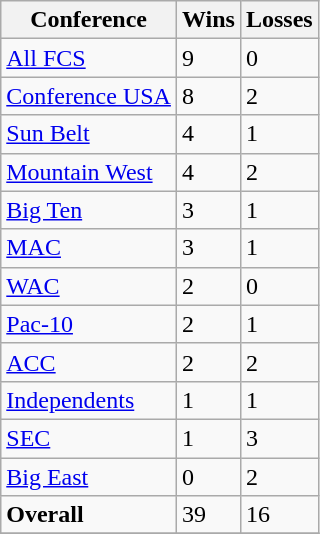<table class="wikitable">
<tr>
<th>Conference</th>
<th>Wins</th>
<th>Losses</th>
</tr>
<tr>
<td><a href='#'>All FCS</a></td>
<td>9</td>
<td>0</td>
</tr>
<tr>
<td><a href='#'>Conference USA</a></td>
<td>8</td>
<td>2</td>
</tr>
<tr>
<td><a href='#'>Sun Belt</a></td>
<td>4</td>
<td>1</td>
</tr>
<tr>
<td><a href='#'>Mountain West</a></td>
<td>4</td>
<td>2</td>
</tr>
<tr>
<td><a href='#'>Big Ten</a></td>
<td>3</td>
<td>1</td>
</tr>
<tr>
<td><a href='#'>MAC</a></td>
<td>3</td>
<td>1</td>
</tr>
<tr>
<td><a href='#'>WAC</a></td>
<td>2</td>
<td>0</td>
</tr>
<tr>
<td><a href='#'>Pac-10</a></td>
<td>2</td>
<td>1</td>
</tr>
<tr>
<td><a href='#'>ACC</a></td>
<td>2</td>
<td>2</td>
</tr>
<tr>
<td><a href='#'>Independents</a></td>
<td>1</td>
<td>1</td>
</tr>
<tr>
<td><a href='#'>SEC</a></td>
<td>1</td>
<td>3</td>
</tr>
<tr>
<td><a href='#'>Big East</a></td>
<td>0</td>
<td>2</td>
</tr>
<tr>
<td><strong>Overall</strong></td>
<td>39</td>
<td>16</td>
</tr>
<tr>
</tr>
</table>
